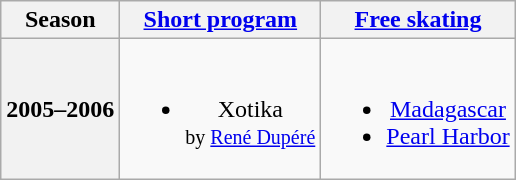<table class="wikitable" style="text-align:center">
<tr>
<th>Season</th>
<th><a href='#'>Short program</a></th>
<th><a href='#'>Free skating</a></th>
</tr>
<tr>
<th>2005–2006 <br> </th>
<td><br><ul><li>Xotika <br><small> by <a href='#'>René Dupéré</a> </small></li></ul></td>
<td><br><ul><li><a href='#'>Madagascar</a></li><li><a href='#'>Pearl Harbor</a></li></ul></td>
</tr>
</table>
